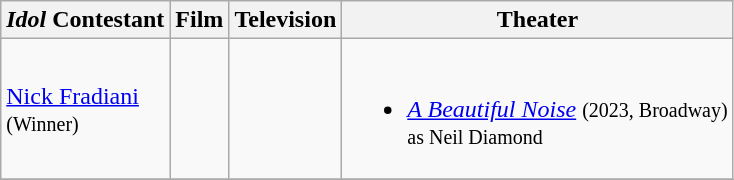<table class="wikitable">
<tr>
<th><em>Idol</em> Contestant</th>
<th>Film</th>
<th>Television</th>
<th>Theater</th>
</tr>
<tr>
<td><a href='#'>Nick Fradiani</a><br><small>(Winner)</small></td>
<td></td>
<td></td>
<td><br><ul><li><em><a href='#'>A Beautiful Noise</a></em> <small>(2023, Broadway)<br>as Neil Diamond</small></li></ul></td>
</tr>
<tr>
</tr>
</table>
